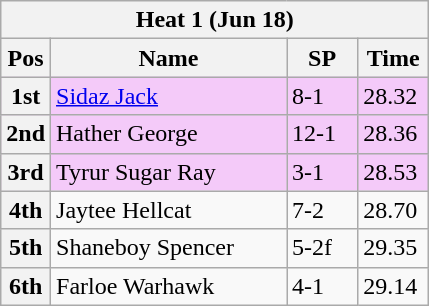<table class="wikitable">
<tr>
<th colspan="6">Heat 1 (Jun 18)</th>
</tr>
<tr>
<th width=20>Pos</th>
<th width=150>Name</th>
<th width=40>SP</th>
<th width=40>Time</th>
</tr>
<tr style="background: #f4caf9;">
<th>1st</th>
<td><a href='#'>Sidaz Jack</a></td>
<td>8-1</td>
<td>28.32</td>
</tr>
<tr style="background: #f4caf9;">
<th>2nd</th>
<td>Hather George</td>
<td>12-1</td>
<td>28.36</td>
</tr>
<tr style="background: #f4caf9;">
<th>3rd</th>
<td>Tyrur Sugar Ray</td>
<td>3-1</td>
<td>28.53</td>
</tr>
<tr>
<th>4th</th>
<td>Jaytee Hellcat</td>
<td>7-2</td>
<td>28.70</td>
</tr>
<tr>
<th>5th</th>
<td>Shaneboy Spencer</td>
<td>5-2f</td>
<td>29.35</td>
</tr>
<tr>
<th>6th</th>
<td>Farloe Warhawk</td>
<td>4-1</td>
<td>29.14</td>
</tr>
</table>
